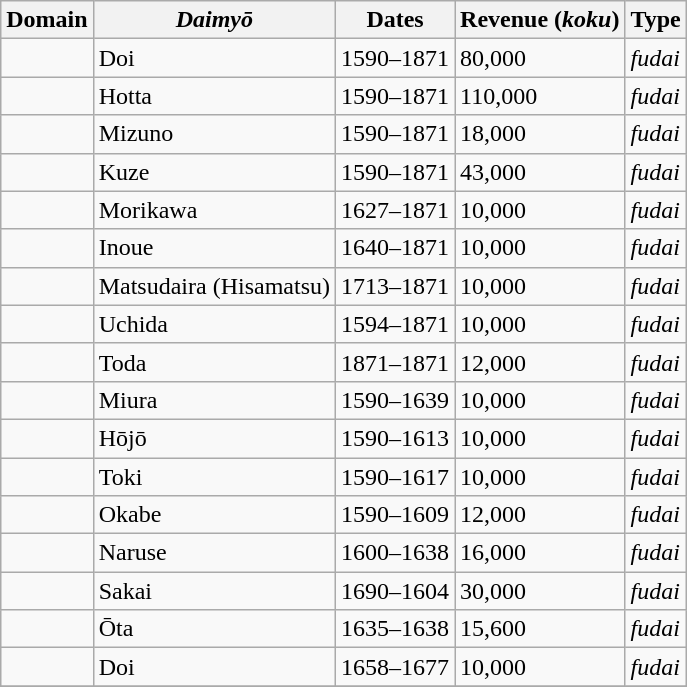<table class="wikitable" border="1">
<tr>
<th>Domain</th>
<th><em>Daimyō</em></th>
<th>Dates</th>
<th>Revenue (<em>koku</em>)</th>
<th>Type</th>
</tr>
<tr>
<td></td>
<td>Doi</td>
<td>1590–1871</td>
<td>80,000</td>
<td><em>fudai</em></td>
</tr>
<tr>
<td></td>
<td>Hotta</td>
<td>1590–1871</td>
<td>110,000</td>
<td><em>fudai</em></td>
</tr>
<tr>
<td></td>
<td>Mizuno</td>
<td>1590–1871</td>
<td>18,000</td>
<td><em>fudai</em></td>
</tr>
<tr>
<td></td>
<td>Kuze</td>
<td>1590–1871</td>
<td>43,000</td>
<td><em>fudai</em></td>
</tr>
<tr>
<td></td>
<td>Morikawa</td>
<td>1627–1871</td>
<td>10,000</td>
<td><em>fudai</em></td>
</tr>
<tr>
<td></td>
<td>Inoue</td>
<td>1640–1871</td>
<td>10,000</td>
<td><em>fudai</em></td>
</tr>
<tr>
<td></td>
<td>Matsudaira (Hisamatsu)</td>
<td>1713–1871</td>
<td>10,000</td>
<td><em>fudai</em></td>
</tr>
<tr>
<td></td>
<td>Uchida</td>
<td>1594–1871</td>
<td>10,000</td>
<td><em>fudai</em></td>
</tr>
<tr>
<td></td>
<td>Toda</td>
<td>1871–1871</td>
<td>12,000</td>
<td><em>fudai</em></td>
</tr>
<tr>
<td></td>
<td>Miura</td>
<td>1590–1639</td>
<td>10,000</td>
<td><em>fudai</em></td>
</tr>
<tr>
<td></td>
<td>Hōjō</td>
<td>1590–1613</td>
<td>10,000</td>
<td><em>fudai</em></td>
</tr>
<tr>
<td></td>
<td>Toki</td>
<td>1590–1617</td>
<td>10,000</td>
<td><em>fudai</em></td>
</tr>
<tr>
<td></td>
<td>Okabe</td>
<td>1590–1609</td>
<td>12,000</td>
<td><em>fudai</em></td>
</tr>
<tr>
<td></td>
<td>Naruse</td>
<td>1600–1638</td>
<td>16,000</td>
<td><em>fudai</em></td>
</tr>
<tr>
<td></td>
<td>Sakai</td>
<td>1690–1604</td>
<td>30,000</td>
<td><em>fudai</em></td>
</tr>
<tr>
<td></td>
<td>Ōta</td>
<td>1635–1638</td>
<td>15,600</td>
<td><em>fudai</em></td>
</tr>
<tr>
<td></td>
<td>Doi</td>
<td>1658–1677</td>
<td>10,000</td>
<td><em>fudai</em></td>
</tr>
<tr>
</tr>
</table>
